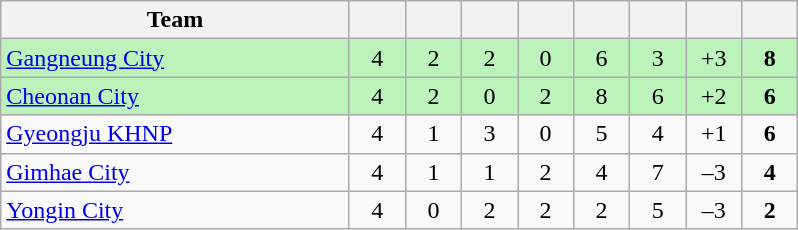<table class="wikitable" style="text-align:center">
<tr>
<th width=225>Team</th>
<th width=30></th>
<th width=30></th>
<th width=30></th>
<th width=30></th>
<th width=30></th>
<th width=30></th>
<th width=30></th>
<th width=30></th>
</tr>
<tr bgcolor=#bbf3bb>
<td align=left><a href='#'>Gangneung City</a></td>
<td>4</td>
<td>2</td>
<td>2</td>
<td>0</td>
<td>6</td>
<td>3</td>
<td>+3</td>
<td><strong>8</strong></td>
</tr>
<tr bgcolor=#bbf3bb>
<td align=left><a href='#'>Cheonan City</a></td>
<td>4</td>
<td>2</td>
<td>0</td>
<td>2</td>
<td>8</td>
<td>6</td>
<td>+2</td>
<td><strong>6</strong></td>
</tr>
<tr>
<td align=left><a href='#'>Gyeongju KHNP</a></td>
<td>4</td>
<td>1</td>
<td>3</td>
<td>0</td>
<td>5</td>
<td>4</td>
<td>+1</td>
<td><strong>6</strong></td>
</tr>
<tr>
<td align=left><a href='#'>Gimhae City</a></td>
<td>4</td>
<td>1</td>
<td>1</td>
<td>2</td>
<td>4</td>
<td>7</td>
<td>–3</td>
<td><strong>4</strong></td>
</tr>
<tr>
<td align=left><a href='#'>Yongin City</a></td>
<td>4</td>
<td>0</td>
<td>2</td>
<td>2</td>
<td>2</td>
<td>5</td>
<td>–3</td>
<td><strong>2</strong></td>
</tr>
</table>
